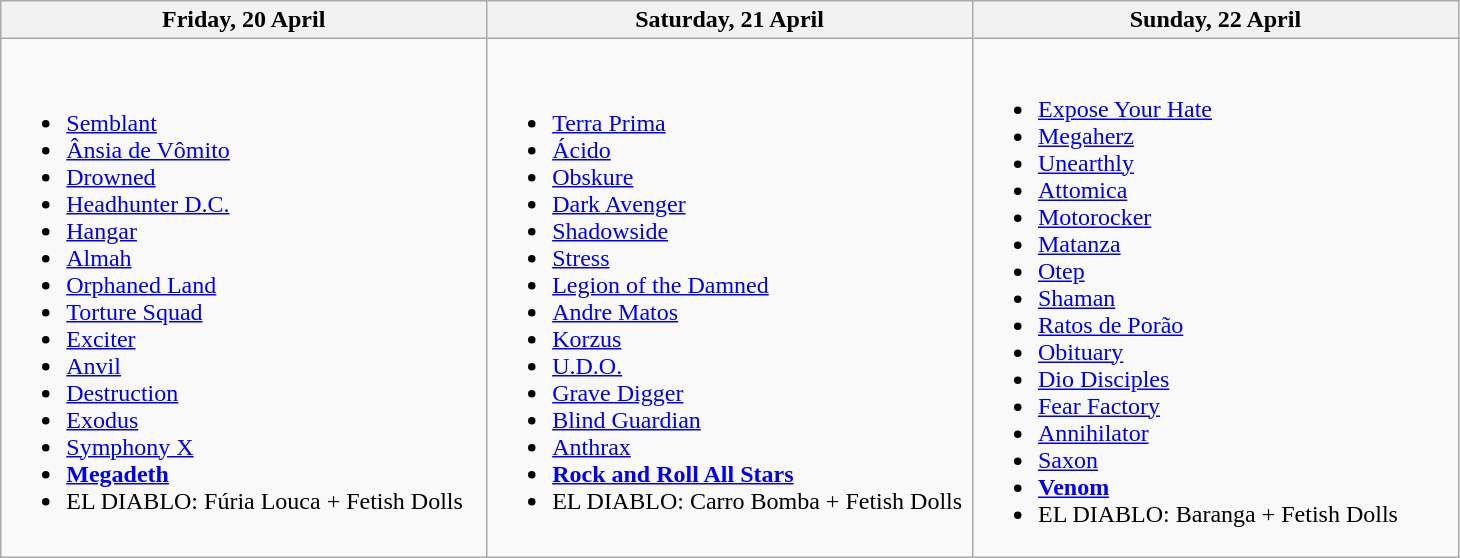<table class="wikitable">
<tr>
<th width=33%>Friday, 20 April</th>
<th width=33%>Saturday, 21 April</th>
<th width=33%>Sunday, 22 April</th>
</tr>
<tr>
<td><br><ul><li><a href='#'>Semblant</a></li><li><a href='#'>Ânsia de Vômito</a></li><li><a href='#'>Drowned</a></li><li><a href='#'>Headhunter D.C.</a></li><li><a href='#'>Hangar</a></li><li><a href='#'>Almah</a></li><li><a href='#'>Orphaned Land</a></li><li><a href='#'>Torture Squad</a></li><li><a href='#'>Exciter</a></li><li><a href='#'>Anvil</a></li><li><a href='#'>Destruction</a></li><li><a href='#'>Exodus</a></li><li><a href='#'>Symphony X</a></li><li><strong><a href='#'>Megadeth</a></strong></li><li>EL DIABLO: Fúria Louca + Fetish Dolls</li></ul></td>
<td><br><ul><li><a href='#'>Terra Prima</a></li><li><a href='#'>Ácido</a></li><li><a href='#'>Obskure</a></li><li><a href='#'>Dark Avenger</a></li><li><a href='#'>Shadowside</a></li><li><a href='#'>Stress</a></li><li><a href='#'>Legion of the Damned</a></li><li><a href='#'>Andre Matos</a></li><li><a href='#'>Korzus</a></li><li><a href='#'>U.D.O.</a></li><li><a href='#'>Grave Digger</a></li><li><a href='#'>Blind Guardian</a></li><li><a href='#'>Anthrax</a></li><li><strong><a href='#'>Rock and Roll All Stars</a></strong></li><li>EL DIABLO: Carro Bomba + Fetish Dolls</li></ul></td>
<td><br><ul><li><a href='#'>Expose Your Hate</a></li><li><a href='#'>Megaherz</a></li><li><a href='#'>Unearthly</a></li><li><a href='#'>Attomica</a></li><li><a href='#'>Motorocker</a></li><li><a href='#'>Matanza</a></li><li><a href='#'>Otep</a></li><li><a href='#'>Shaman</a></li><li><a href='#'>Ratos de Porão</a></li><li><a href='#'>Obituary</a></li><li><a href='#'>Dio Disciples</a></li><li><a href='#'>Fear Factory</a></li><li><a href='#'>Annihilator</a></li><li><a href='#'>Saxon</a></li><li><strong><a href='#'>Venom</a></strong></li><li>EL DIABLO: Baranga + Fetish Dolls</li></ul></td>
</tr>
</table>
